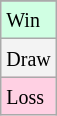<table class="wikitable">
<tr>
</tr>
<tr bgcolor = "#d0ffe3">
<td><small>Win</small></td>
</tr>
<tr bgcolor = "#f3f3f3">
<td><small>Draw</small></td>
</tr>
<tr bgcolor = "#ffd0e3">
<td><small>Loss</small></td>
</tr>
</table>
